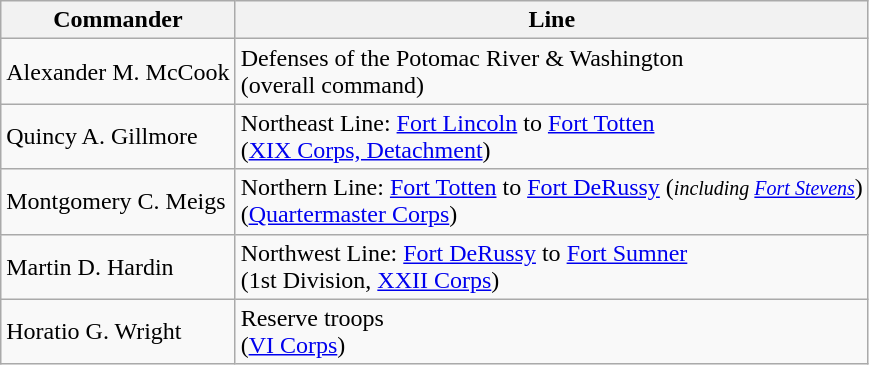<table class="wikitable">
<tr>
<th>Commander</th>
<th>Line</th>
</tr>
<tr>
<td>Alexander M. McCook</td>
<td>Defenses of the Potomac River & Washington<br>(overall command)</td>
</tr>
<tr>
<td>Quincy A. Gillmore</td>
<td>Northeast Line: <a href='#'>Fort Lincoln</a> to <a href='#'>Fort Totten</a><br>(<a href='#'>XIX Corps, Detachment</a>)</td>
</tr>
<tr>
<td>Montgomery C. Meigs</td>
<td>Northern Line: <a href='#'>Fort Totten</a> to <a href='#'>Fort DeRussy</a> (<small><em>including <a href='#'>Fort Stevens</a></em></small>)<br>(<a href='#'>Quartermaster Corps</a>)</td>
</tr>
<tr>
<td>Martin D. Hardin</td>
<td>Northwest Line: <a href='#'>Fort DeRussy</a> to <a href='#'>Fort Sumner</a><br>(1st Division, <a href='#'>XXII Corps</a>)</td>
</tr>
<tr>
<td>Horatio G. Wright</td>
<td>Reserve troops<br>(<a href='#'>VI Corps</a>)</td>
</tr>
</table>
